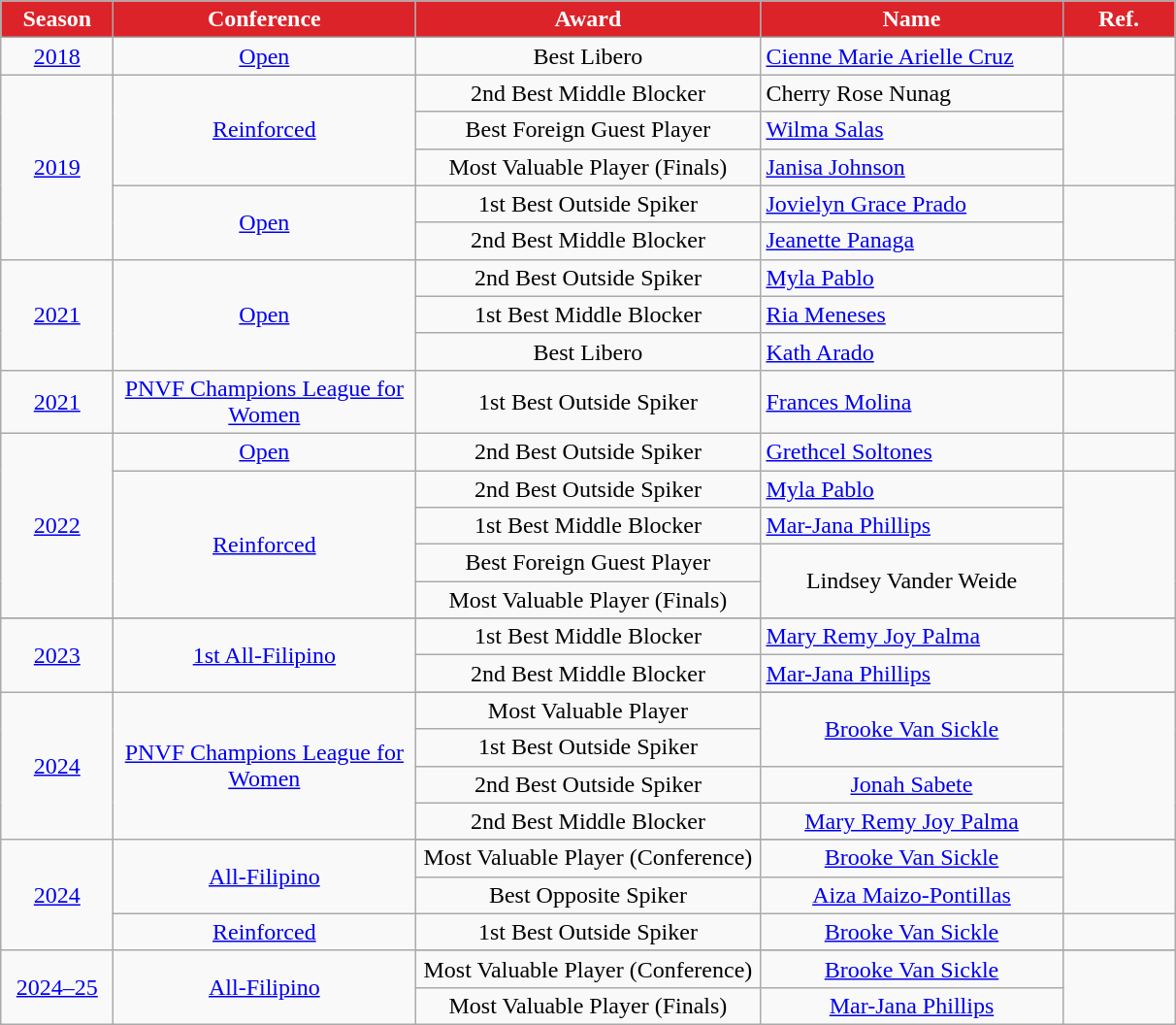<table class="wikitable">
<tr>
<th width=70px style="background:#DC2329; color:white; text-align: center">Season</th>
<th width=200px style="background:#DC2329; color:white; text-align: center">Conference</th>
<th width=230px style="background:#DC2329; color:white; text-align: center">Award</th>
<th width=200px style="background:#DC2329; color:white; text-align: center">Name</th>
<th width=70px style="background:#DC2329; color:white; text-align: center">Ref.</th>
</tr>
<tr align=center>
<td><a href='#'>2018</a></td>
<td><a href='#'>Open</a></td>
<td>Best Libero</td>
<td align=left> <a href='#'>Cienne Marie Arielle Cruz</a></td>
<td></td>
</tr>
<tr align=center>
<td rowspan=5><a href='#'>2019</a></td>
<td rowspan=3><a href='#'>Reinforced</a></td>
<td>2nd Best Middle Blocker</td>
<td align=left> Cherry Rose Nunag</td>
<td rowspan=3></td>
</tr>
<tr align=center>
<td>Best Foreign Guest Player</td>
<td align=left> <a href='#'>Wilma Salas</a></td>
</tr>
<tr align=center>
<td>Most Valuable Player (Finals)</td>
<td align=left> <a href='#'>Janisa Johnson</a></td>
</tr>
<tr align=center>
<td rowspan=2><a href='#'>Open</a></td>
<td>1st Best Outside Spiker</td>
<td align=left> <a href='#'>Jovielyn Grace Prado</a></td>
<td rowspan=2></td>
</tr>
<tr align=center>
<td>2nd Best Middle Blocker</td>
<td align=left> <a href='#'>Jeanette Panaga</a></td>
</tr>
<tr align=center>
<td rowspan=3><a href='#'>2021</a></td>
<td rowspan=3><a href='#'>Open</a></td>
<td>2nd Best Outside Spiker</td>
<td align=left> <a href='#'>Myla Pablo</a></td>
<td rowspan=3></td>
</tr>
<tr align=center>
<td>1st Best Middle Blocker</td>
<td align=left> <a href='#'>Ria Meneses</a></td>
</tr>
<tr align=center>
<td>Best Libero</td>
<td align=left> <a href='#'>Kath Arado</a></td>
</tr>
<tr align=center>
<td rowspan=1><a href='#'>2021</a></td>
<td rowspan=1><a href='#'>PNVF Champions League for Women</a></td>
<td>1st Best Outside Spiker</td>
<td align=left> <a href='#'>Frances Molina</a></td>
<td></td>
</tr>
<tr align=center>
<td rowspan=5><a href='#'>2022</a></td>
<td rowspan=1><a href='#'>Open</a></td>
<td>2nd Best Outside Spiker</td>
<td align=left> <a href='#'>Grethcel Soltones</a></td>
<td></td>
</tr>
<tr align=center>
<td rowspan=4><a href='#'>Reinforced</a></td>
<td>2nd Best Outside Spiker</td>
<td align=left> <a href='#'>Myla Pablo</a></td>
<td rowspan=4></td>
</tr>
<tr align=center>
<td>1st Best Middle Blocker</td>
<td align=left>  <a href='#'>Mar-Jana Phillips</a></td>
</tr>
<tr align=center>
<td>Best Foreign Guest Player</td>
<td align=left; rowspan=2> Lindsey Vander Weide</td>
</tr>
<tr align=center>
<td>Most Valuable Player (Finals)</td>
</tr>
<tr>
</tr>
<tr align=center>
<td rowspan="2"><a href='#'>2023</a></td>
<td rowspan="2"><a href='#'>1st All-Filipino</a></td>
<td>1st Best Middle Blocker</td>
<td align=left> <a href='#'>Mary Remy Joy Palma</a></td>
<td rowspan=2></td>
</tr>
<tr align=center>
<td>2nd Best Middle Blocker</td>
<td align=left>  <a href='#'>Mar-Jana Phillips</a></td>
</tr>
<tr align=center>
<td rowspan=5><a href='#'>2024</a></td>
<td rowspan=5><a href='#'>PNVF Champions League for Women</a></td>
</tr>
<tr align=center>
<td>Most Valuable Player</td>
<td align=left; rowspan=2>  <a href='#'>Brooke Van Sickle</a></td>
<td rowspan="4"></td>
</tr>
<tr align=center>
<td>1st Best Outside Spiker</td>
</tr>
<tr align=center>
<td>2nd Best Outside Spiker</td>
<td> <a href='#'>Jonah Sabete</a></td>
</tr>
<tr align=center>
<td>2nd Best Middle Blocker</td>
<td> <a href='#'>Mary Remy Joy Palma</a></td>
</tr>
<tr align=center>
<td rowspan=4><a href='#'>2024</a></td>
<td rowspan=3><a href='#'>All-Filipino</a></td>
</tr>
<tr align=center>
<td>Most Valuable Player (Conference)</td>
<td>  <a href='#'>Brooke Van Sickle</a></td>
<td rowspan="2"></td>
</tr>
<tr align=center>
<td>Best Opposite Spiker</td>
<td> <a href='#'>Aiza Maizo-Pontillas</a></td>
</tr>
<tr align=center>
<td rowspan=1><a href='#'>Reinforced</a></td>
<td>1st Best Outside Spiker</td>
<td>  <a href='#'>Brooke Van Sickle</a></td>
<td></td>
</tr>
<tr align=center>
<td rowspan=3><a href='#'>2024–25</a></td>
<td rowspan=3><a href='#'>All-Filipino</a></td>
</tr>
<tr align=center>
<td>Most Valuable Player (Conference)</td>
<td>  <a href='#'>Brooke Van Sickle</a></td>
<td rowspan="2"><br></td>
</tr>
<tr align=center>
<td>Most Valuable Player (Finals)</td>
<td>  <a href='#'>Mar-Jana Phillips</a></td>
</tr>
</table>
